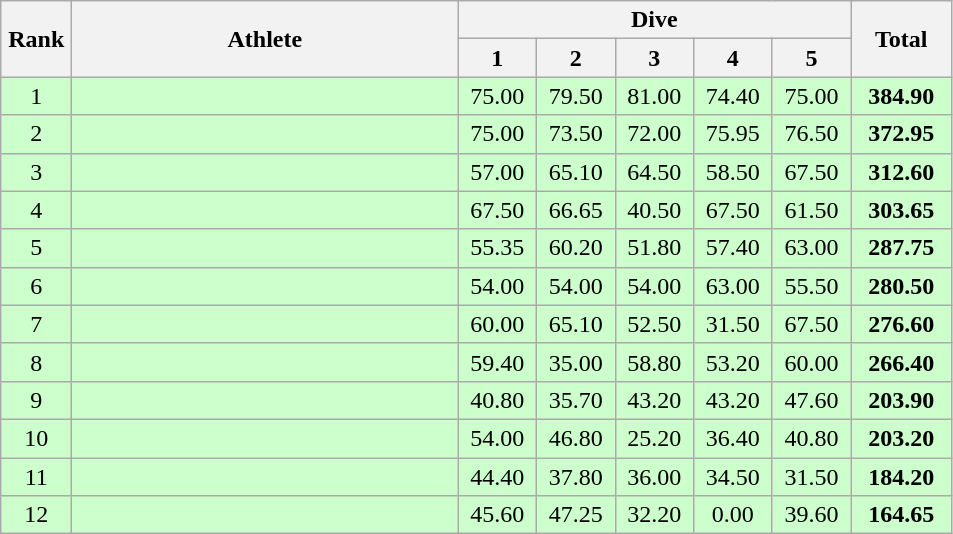<table class=wikitable style="text-align:center">
<tr>
<th rowspan="2" width=40>Rank</th>
<th rowspan="2" width=250>Athlete</th>
<th colspan="5">Dive</th>
<th rowspan="2" width=60>Total</th>
</tr>
<tr>
<th width=45>1</th>
<th width=45>2</th>
<th width=45>3</th>
<th width=45>4</th>
<th width=45>5</th>
</tr>
<tr bgcolor="ccffcc">
<td>1</td>
<td align=left></td>
<td>75.00</td>
<td>79.50</td>
<td>81.00</td>
<td>74.40</td>
<td>75.00</td>
<td><strong>384.90</strong></td>
</tr>
<tr bgcolor="ccffcc">
<td>2</td>
<td align=left></td>
<td>75.00</td>
<td>73.50</td>
<td>72.00</td>
<td>75.95</td>
<td>76.50</td>
<td><strong>372.95</strong></td>
</tr>
<tr bgcolor="ccffcc">
<td>3</td>
<td align=left></td>
<td>57.00</td>
<td>65.10</td>
<td>64.50</td>
<td>58.50</td>
<td>67.50</td>
<td><strong>312.60</strong></td>
</tr>
<tr bgcolor="ccffcc">
<td>4</td>
<td align=left></td>
<td>67.50</td>
<td>66.65</td>
<td>40.50</td>
<td>67.50</td>
<td>61.50</td>
<td><strong>303.65</strong></td>
</tr>
<tr bgcolor="ccffcc">
<td>5</td>
<td align=left></td>
<td>55.35</td>
<td>60.20</td>
<td>51.80</td>
<td>57.40</td>
<td>63.00</td>
<td><strong>287.75</strong></td>
</tr>
<tr bgcolor="ccffcc">
<td>6</td>
<td align=left></td>
<td>54.00</td>
<td>54.00</td>
<td>54.00</td>
<td>63.00</td>
<td>55.50</td>
<td><strong>280.50</strong></td>
</tr>
<tr bgcolor="ccffcc">
<td>7</td>
<td align=left></td>
<td>60.00</td>
<td>65.10</td>
<td>52.50</td>
<td>31.50</td>
<td>67.50</td>
<td><strong>276.60</strong></td>
</tr>
<tr bgcolor="ccffcc">
<td>8</td>
<td align=left></td>
<td>59.40</td>
<td>35.00</td>
<td>58.80</td>
<td>53.20</td>
<td>60.00</td>
<td><strong>266.40</strong></td>
</tr>
<tr bgcolor="ccffcc">
<td>9</td>
<td align=left></td>
<td>40.80</td>
<td>35.70</td>
<td>43.20</td>
<td>43.20</td>
<td>47.60</td>
<td><strong>203.90</strong></td>
</tr>
<tr bgcolor="ccffcc">
<td>10</td>
<td align=left></td>
<td>54.00</td>
<td>46.80</td>
<td>25.20</td>
<td>36.40</td>
<td>40.80</td>
<td><strong>203.20</strong></td>
</tr>
<tr bgcolor="ccffcc">
<td>11</td>
<td align=left></td>
<td>44.40</td>
<td>37.80</td>
<td>36.00</td>
<td>34.50</td>
<td>31.50</td>
<td><strong>184.20</strong></td>
</tr>
<tr bgcolor="ccffcc">
<td>12</td>
<td align=left></td>
<td>45.60</td>
<td>47.25</td>
<td>32.20</td>
<td>0.00</td>
<td>39.60</td>
<td><strong>164.65</strong></td>
</tr>
</table>
